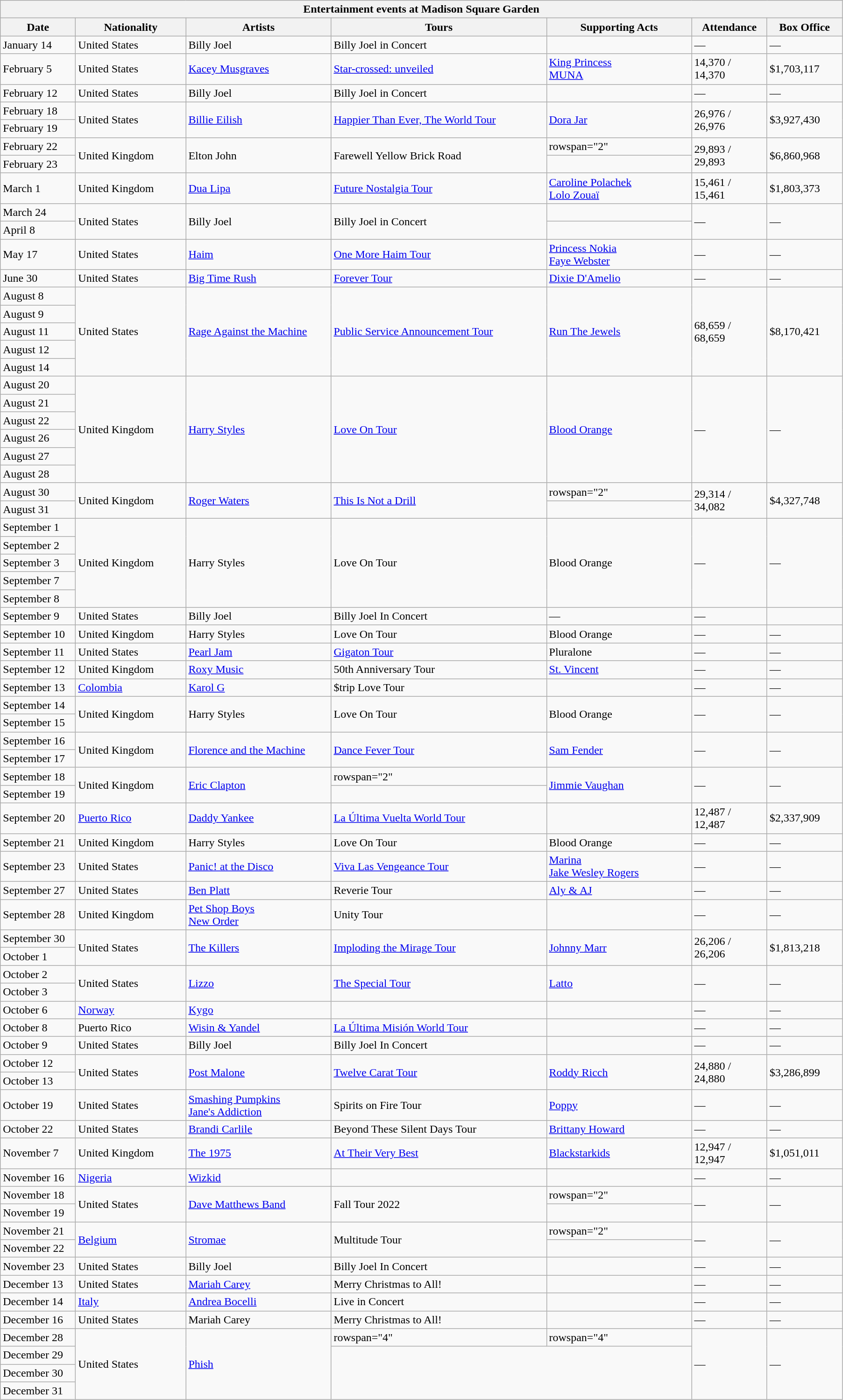<table class="wikitable">
<tr>
<th colspan="7">Entertainment events at Madison Square Garden</th>
</tr>
<tr>
<th width=100>Date</th>
<th width=150>Nationality</th>
<th width=200>Artists</th>
<th width=300>Tours</th>
<th width=200>Supporting Acts</th>
<th width=100>Attendance</th>
<th width=100>Box Office</th>
</tr>
<tr>
<td>January 14</td>
<td>United States</td>
<td>Billy Joel</td>
<td>Billy Joel in Concert</td>
<td></td>
<td>—</td>
<td>—</td>
</tr>
<tr>
<td>February 5</td>
<td>United States</td>
<td><a href='#'>Kacey Musgraves</a></td>
<td><a href='#'>Star-crossed: unveiled</a></td>
<td><a href='#'>King Princess</a><br><a href='#'>MUNA</a></td>
<td>14,370 / 14,370</td>
<td>$1,703,117</td>
</tr>
<tr>
<td>February 12</td>
<td>United States</td>
<td>Billy Joel</td>
<td>Billy Joel in Concert</td>
<td></td>
<td>—</td>
<td>—</td>
</tr>
<tr>
<td>February 18</td>
<td rowspan="2">United States</td>
<td rowspan="2"><a href='#'>Billie Eilish</a></td>
<td rowspan="2"><a href='#'>Happier Than Ever, The World Tour</a></td>
<td rowspan="2"><a href='#'>Dora Jar</a></td>
<td rowspan="2">26,976 / 26,976</td>
<td rowspan="2">$3,927,430</td>
</tr>
<tr>
<td>February 19</td>
</tr>
<tr>
<td>February 22</td>
<td rowspan="2">United Kingdom</td>
<td rowspan="2">Elton John</td>
<td rowspan="2">Farewell Yellow Brick Road</td>
<td>rowspan="2" </td>
<td rowspan="2">29,893 / 29,893</td>
<td rowspan="2">$6,860,968</td>
</tr>
<tr>
<td>February 23</td>
</tr>
<tr>
<td>March 1</td>
<td>United Kingdom</td>
<td><a href='#'>Dua Lipa</a></td>
<td><a href='#'>Future Nostalgia Tour</a></td>
<td><a href='#'>Caroline Polachek</a><br><a href='#'>Lolo Zouaï</a></td>
<td>15,461 / 15,461</td>
<td>$1,803,373</td>
</tr>
<tr>
<td>March 24</td>
<td rowspan="2">United States</td>
<td rowspan="2">Billy Joel</td>
<td rowspan="2">Billy Joel in Concert</td>
<td></td>
<td rowspan="2">—</td>
<td rowspan="2">—</td>
</tr>
<tr>
<td>April 8</td>
<td></td>
</tr>
<tr>
<td>May 17</td>
<td>United States</td>
<td><a href='#'>Haim</a></td>
<td><a href='#'>One More Haim Tour</a></td>
<td><a href='#'>Princess Nokia</a><br><a href='#'>Faye Webster</a></td>
<td>—</td>
<td>—</td>
</tr>
<tr>
<td>June 30</td>
<td>United States</td>
<td><a href='#'>Big Time Rush</a></td>
<td><a href='#'>Forever Tour</a></td>
<td><a href='#'>Dixie D'Amelio</a></td>
<td>—</td>
<td>—</td>
</tr>
<tr>
<td>August 8</td>
<td rowspan="5">United States</td>
<td rowspan="5"><a href='#'>Rage Against the Machine</a></td>
<td rowspan="5"><a href='#'>Public Service Announcement Tour</a></td>
<td rowspan="5"><a href='#'>Run The Jewels</a></td>
<td rowspan="5">68,659 / 68,659</td>
<td rowspan="5">$8,170,421</td>
</tr>
<tr>
<td>August 9</td>
</tr>
<tr>
<td>August 11</td>
</tr>
<tr>
<td>August 12</td>
</tr>
<tr>
<td>August 14</td>
</tr>
<tr>
<td>August 20</td>
<td rowspan="6">United Kingdom</td>
<td rowspan="6"><a href='#'>Harry Styles</a></td>
<td rowspan="6"><a href='#'>Love On Tour</a></td>
<td rowspan="6"><a href='#'>Blood Orange</a></td>
<td rowspan="6">—</td>
<td rowspan="6">—</td>
</tr>
<tr>
<td>August 21</td>
</tr>
<tr>
<td>August 22</td>
</tr>
<tr>
<td>August 26</td>
</tr>
<tr>
<td>August 27</td>
</tr>
<tr>
<td>August 28</td>
</tr>
<tr>
<td>August 30</td>
<td rowspan="2">United Kingdom</td>
<td rowspan="2"><a href='#'>Roger Waters</a></td>
<td rowspan="2"><a href='#'>This Is Not a Drill</a></td>
<td>rowspan="2"</td>
<td rowspan="2">29,314 / 34,082</td>
<td rowspan="2">$4,327,748</td>
</tr>
<tr>
<td>August 31</td>
</tr>
<tr>
<td>September 1</td>
<td rowspan="5">United Kingdom</td>
<td rowspan="5">Harry Styles</td>
<td rowspan="5">Love On Tour</td>
<td rowspan="5">Blood Orange</td>
<td rowspan="5">—</td>
<td rowspan="5">—</td>
</tr>
<tr>
<td>September 2</td>
</tr>
<tr>
<td>September 3</td>
</tr>
<tr>
<td>September 7</td>
</tr>
<tr>
<td>September 8</td>
</tr>
<tr>
<td>September 9</td>
<td>United States</td>
<td>Billy Joel</td>
<td>Billy Joel In Concert</td>
<td>—</td>
<td>—</td>
</tr>
<tr>
<td>September 10</td>
<td>United Kingdom</td>
<td>Harry Styles</td>
<td>Love On Tour</td>
<td>Blood Orange</td>
<td>—</td>
<td>—</td>
</tr>
<tr>
<td>September 11</td>
<td>United States</td>
<td><a href='#'>Pearl Jam</a></td>
<td><a href='#'>Gigaton Tour</a></td>
<td>Pluralone</td>
<td>—</td>
<td>—</td>
</tr>
<tr>
<td>September 12</td>
<td>United Kingdom</td>
<td><a href='#'>Roxy Music</a></td>
<td>50th Anniversary Tour</td>
<td><a href='#'>St. Vincent</a></td>
<td>—</td>
<td>—</td>
</tr>
<tr>
<td>September 13</td>
<td><a href='#'>Colombia</a></td>
<td><a href='#'>Karol G</a></td>
<td>$trip Love Tour</td>
<td></td>
<td>—</td>
<td>—</td>
</tr>
<tr>
<td>September 14</td>
<td rowspan="2">United Kingdom</td>
<td rowspan="2">Harry Styles</td>
<td rowspan="2">Love On Tour</td>
<td rowspan="2">Blood Orange</td>
<td rowspan="2">—</td>
<td rowspan="2">—</td>
</tr>
<tr>
<td>September 15</td>
</tr>
<tr>
<td>September 16</td>
<td rowspan="2">United Kingdom</td>
<td rowspan="2"><a href='#'>Florence and the Machine</a></td>
<td rowspan="2"><a href='#'>Dance Fever Tour</a></td>
<td rowspan="2"><a href='#'>Sam Fender</a></td>
<td rowspan="2">—</td>
<td rowspan="2">—</td>
</tr>
<tr>
<td>September 17</td>
</tr>
<tr>
<td>September 18</td>
<td rowspan="2">United Kingdom</td>
<td rowspan="2"><a href='#'>Eric Clapton</a></td>
<td>rowspan="2" </td>
<td rowspan="2"><a href='#'>Jimmie Vaughan</a></td>
<td rowspan="2">—</td>
<td rowspan="2">—</td>
</tr>
<tr>
<td>September 19</td>
</tr>
<tr>
<td>September 20</td>
<td><a href='#'>Puerto Rico</a></td>
<td><a href='#'>Daddy Yankee</a></td>
<td><a href='#'>La Última Vuelta World Tour</a></td>
<td></td>
<td>12,487 / 12,487</td>
<td>$2,337,909</td>
</tr>
<tr>
<td>September 21</td>
<td>United Kingdom</td>
<td>Harry Styles</td>
<td>Love On Tour</td>
<td>Blood Orange</td>
<td>—</td>
<td>—</td>
</tr>
<tr>
<td>September 23</td>
<td>United States</td>
<td><a href='#'>Panic! at the Disco</a></td>
<td><a href='#'>Viva Las Vengeance Tour</a></td>
<td><a href='#'>Marina</a><br><a href='#'>Jake Wesley Rogers</a></td>
<td>—</td>
<td>—</td>
</tr>
<tr>
<td>September 27</td>
<td>United States</td>
<td><a href='#'>Ben Platt</a></td>
<td>Reverie Tour</td>
<td><a href='#'>Aly & AJ</a></td>
<td>—</td>
<td>—</td>
</tr>
<tr>
<td>September 28</td>
<td>United Kingdom</td>
<td><a href='#'>Pet Shop Boys</a><br><a href='#'>New Order</a></td>
<td>Unity Tour</td>
<td></td>
<td>—</td>
<td>—</td>
</tr>
<tr>
<td>September 30</td>
<td rowspan="2">United States</td>
<td rowspan="2"><a href='#'>The Killers</a></td>
<td rowspan="2"><a href='#'>Imploding the Mirage Tour</a></td>
<td rowspan="2"><a href='#'>Johnny Marr</a></td>
<td rowspan="2">26,206 / 26,206</td>
<td rowspan="2">$1,813,218</td>
</tr>
<tr>
<td>October 1</td>
</tr>
<tr>
<td>October 2</td>
<td rowspan="2">United States</td>
<td rowspan="2"><a href='#'>Lizzo</a></td>
<td rowspan="2"><a href='#'>The Special Tour</a></td>
<td rowspan="2"><a href='#'>Latto</a></td>
<td rowspan="2">—</td>
<td rowspan="2">—</td>
</tr>
<tr>
<td>October 3</td>
</tr>
<tr>
<td>October 6</td>
<td><a href='#'>Norway</a></td>
<td><a href='#'>Kygo</a></td>
<td></td>
<td></td>
<td>—</td>
<td>—</td>
</tr>
<tr>
<td>October 8</td>
<td>Puerto Rico</td>
<td><a href='#'>Wisin & Yandel</a></td>
<td><a href='#'>La Última Misión World Tour</a></td>
<td></td>
<td>—</td>
<td>—</td>
</tr>
<tr>
<td>October 9</td>
<td>United States</td>
<td>Billy Joel</td>
<td>Billy Joel In Concert</td>
<td></td>
<td>—</td>
<td>—</td>
</tr>
<tr>
<td>October 12</td>
<td rowspan="2">United States</td>
<td rowspan="2"><a href='#'>Post Malone</a></td>
<td rowspan="2"><a href='#'>Twelve Carat Tour</a></td>
<td rowspan="2"><a href='#'>Roddy Ricch</a></td>
<td rowspan="2">24,880 / 24,880</td>
<td rowspan="2">$3,286,899</td>
</tr>
<tr>
<td>October 13</td>
</tr>
<tr>
<td>October 19</td>
<td>United States</td>
<td><a href='#'>Smashing Pumpkins</a><br><a href='#'>Jane's Addiction</a></td>
<td>Spirits on Fire Tour</td>
<td><a href='#'>Poppy</a></td>
<td>—</td>
<td>—</td>
</tr>
<tr>
<td>October 22</td>
<td>United States</td>
<td><a href='#'>Brandi Carlile</a></td>
<td>Beyond These Silent Days Tour</td>
<td><a href='#'>Brittany Howard</a></td>
<td>—</td>
<td>—</td>
</tr>
<tr>
<td>November 7</td>
<td>United Kingdom</td>
<td><a href='#'>The 1975</a></td>
<td><a href='#'>At Their Very Best</a></td>
<td><a href='#'>Blackstarkids</a></td>
<td>12,947 / 12,947</td>
<td>$1,051,011</td>
</tr>
<tr>
<td>November 16</td>
<td><a href='#'>Nigeria</a></td>
<td><a href='#'>Wizkid</a></td>
<td></td>
<td></td>
<td>—</td>
<td>—</td>
</tr>
<tr>
<td>November 18</td>
<td rowspan="2">United States</td>
<td rowspan="2"><a href='#'>Dave Matthews Band</a></td>
<td rowspan="2">Fall Tour 2022</td>
<td>rowspan="2" </td>
<td rowspan="2">—</td>
<td rowspan="2">—</td>
</tr>
<tr>
<td>November 19</td>
</tr>
<tr>
<td>November 21</td>
<td rowspan="2"><a href='#'>Belgium</a></td>
<td rowspan="2"><a href='#'>Stromae</a></td>
<td rowspan="2">Multitude Tour</td>
<td>rowspan="2" </td>
<td rowspan="2">—</td>
<td rowspan="2">—</td>
</tr>
<tr>
<td>November 22</td>
</tr>
<tr>
<td>November 23</td>
<td>United States</td>
<td>Billy Joel</td>
<td>Billy Joel In Concert</td>
<td></td>
<td>—</td>
<td>—</td>
</tr>
<tr>
<td>December 13</td>
<td>United States</td>
<td><a href='#'>Mariah Carey</a></td>
<td>Merry Christmas to All!</td>
<td></td>
<td>—</td>
<td>—</td>
</tr>
<tr>
<td>December 14</td>
<td><a href='#'>Italy</a></td>
<td><a href='#'>Andrea Bocelli</a></td>
<td>Live in Concert</td>
<td></td>
<td>—</td>
<td>—</td>
</tr>
<tr>
<td>December 16</td>
<td>United States</td>
<td>Mariah Carey</td>
<td>Merry Christmas to All!</td>
<td></td>
<td>—</td>
<td>—</td>
</tr>
<tr>
<td>December 28</td>
<td rowspan="4">United States</td>
<td rowspan="4"><a href='#'>Phish</a></td>
<td>rowspan="4" </td>
<td>rowspan="4" </td>
<td rowspan="4">—</td>
<td rowspan="4">—</td>
</tr>
<tr>
<td>December 29</td>
</tr>
<tr>
<td>December 30</td>
</tr>
<tr>
<td>December 31</td>
</tr>
</table>
